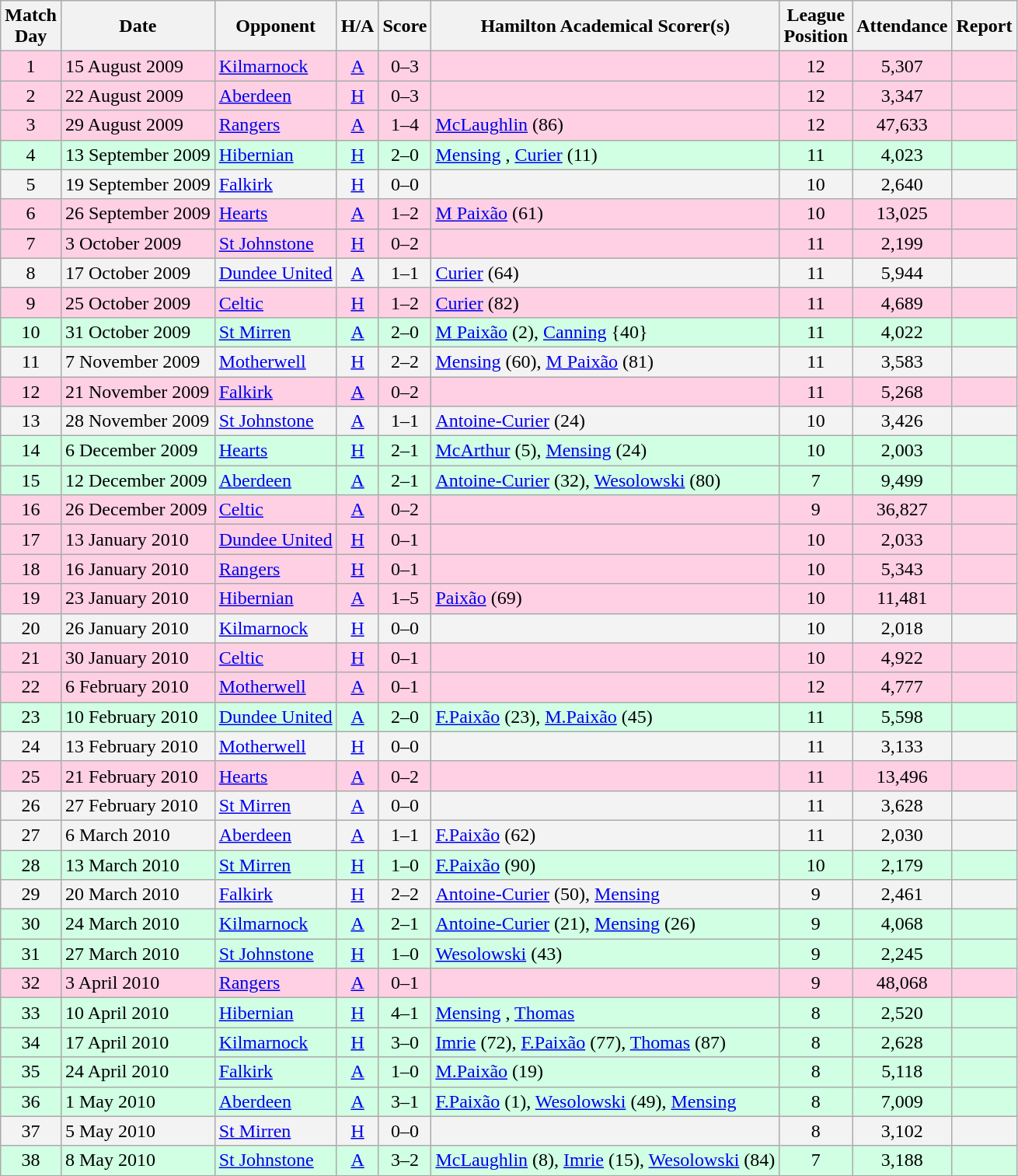<table class="wikitable" style="text-align:center">
<tr>
<th>Match<br> Day</th>
<th>Date</th>
<th>Opponent</th>
<th>H/A</th>
<th>Score</th>
<th>Hamilton Academical Scorer(s)</th>
<th>League<br>Position</th>
<th>Attendance</th>
<th>Report</th>
</tr>
<tr bgcolor=#ffd0e3>
<td>1</td>
<td align=left>15 August 2009</td>
<td align=left><a href='#'>Kilmarnock</a></td>
<td><a href='#'>A</a></td>
<td>0–3</td>
<td align=left></td>
<td>12</td>
<td>5,307</td>
<td></td>
</tr>
<tr bgcolor=#ffd0e3>
<td>2</td>
<td align=left>22 August 2009</td>
<td align=left><a href='#'>Aberdeen</a></td>
<td><a href='#'>H</a></td>
<td>0–3</td>
<td align=left></td>
<td>12</td>
<td>3,347</td>
<td></td>
</tr>
<tr bgcolor=#ffd0e3>
<td>3</td>
<td align=left>29 August 2009</td>
<td align=left><a href='#'>Rangers</a></td>
<td><a href='#'>A</a></td>
<td>1–4</td>
<td align=left><a href='#'>McLaughlin</a> (86)</td>
<td>12</td>
<td>47,633</td>
<td></td>
</tr>
<tr bgcolor=#d0ffe3>
<td>4</td>
<td align=left>13 September 2009</td>
<td align=left><a href='#'>Hibernian</a></td>
<td><a href='#'>H</a></td>
<td>2–0</td>
<td align=left><a href='#'>Mensing</a> , <a href='#'>Curier</a> (11)</td>
<td>11</td>
<td>4,023</td>
<td></td>
</tr>
<tr bgcolor=#f3f3f3>
<td>5</td>
<td align=left>19 September 2009</td>
<td align=left><a href='#'>Falkirk</a></td>
<td><a href='#'>H</a></td>
<td>0–0</td>
<td align=left></td>
<td>10</td>
<td>2,640</td>
<td></td>
</tr>
<tr bgcolor=#ffd0e3>
<td>6</td>
<td align=left>26 September 2009</td>
<td align=left><a href='#'>Hearts</a></td>
<td><a href='#'>A</a></td>
<td>1–2</td>
<td align=left><a href='#'>M Paixão</a> (61)</td>
<td>10</td>
<td>13,025</td>
<td></td>
</tr>
<tr bgcolor=#ffd0e3>
<td>7</td>
<td align=left>3 October 2009</td>
<td align=left><a href='#'>St Johnstone</a></td>
<td><a href='#'>H</a></td>
<td>0–2</td>
<td align=left></td>
<td>11</td>
<td>2,199</td>
<td></td>
</tr>
<tr bgcolor=#f3f3f3>
<td>8</td>
<td align=left>17 October 2009</td>
<td align=left><a href='#'>Dundee United</a></td>
<td><a href='#'>A</a></td>
<td>1–1</td>
<td align=left><a href='#'>Curier</a> (64)</td>
<td>11</td>
<td>5,944</td>
<td></td>
</tr>
<tr bgcolor=#ffd0e3>
<td>9</td>
<td align=left>25 October 2009</td>
<td align=left><a href='#'>Celtic</a></td>
<td><a href='#'>H</a></td>
<td>1–2</td>
<td align=left><a href='#'>Curier</a> (82)</td>
<td>11</td>
<td>4,689</td>
<td></td>
</tr>
<tr bgcolor=#d0ffe3>
<td>10</td>
<td align=left>31 October 2009</td>
<td align=left><a href='#'>St Mirren</a></td>
<td><a href='#'>A</a></td>
<td>2–0</td>
<td align=left><a href='#'>M Paixão</a> (2), <a href='#'>Canning</a> {40}</td>
<td>11</td>
<td>4,022</td>
<td></td>
</tr>
<tr bgcolor=#f3f3f3>
<td>11</td>
<td align=left>7 November 2009</td>
<td align=left><a href='#'>Motherwell</a></td>
<td><a href='#'>H</a></td>
<td>2–2</td>
<td align=left><a href='#'>Mensing</a> (60), <a href='#'>M Paixão</a> (81)</td>
<td>11</td>
<td>3,583</td>
<td></td>
</tr>
<tr bgcolor=#ffd0e3>
<td>12</td>
<td align=left>21 November 2009</td>
<td align=left><a href='#'>Falkirk</a></td>
<td><a href='#'>A</a></td>
<td>0–2</td>
<td align=left></td>
<td>11</td>
<td>5,268</td>
<td></td>
</tr>
<tr bgcolor=#f3f3f3>
<td>13</td>
<td align=left>28 November 2009</td>
<td align=left><a href='#'>St Johnstone</a></td>
<td><a href='#'>A</a></td>
<td>1–1</td>
<td align=left><a href='#'>Antoine-Curier</a> (24)</td>
<td>10</td>
<td>3,426</td>
<td></td>
</tr>
<tr bgcolor=#d0ffe3>
<td>14</td>
<td align=left>6 December 2009</td>
<td align=left><a href='#'>Hearts</a></td>
<td><a href='#'>H</a></td>
<td>2–1</td>
<td align=left><a href='#'>McArthur</a> (5), <a href='#'>Mensing</a> (24)</td>
<td>10</td>
<td>2,003</td>
<td></td>
</tr>
<tr bgcolor=#d0ffe3>
<td>15</td>
<td align=left>12 December 2009</td>
<td align=left><a href='#'>Aberdeen</a></td>
<td><a href='#'>A</a></td>
<td>2–1</td>
<td align=left><a href='#'>Antoine-Curier</a> (32), <a href='#'>Wesolowski</a> (80)</td>
<td>7</td>
<td>9,499</td>
<td></td>
</tr>
<tr bgcolor=#ffd0e3>
<td>16</td>
<td align=left>26 December 2009</td>
<td align=left><a href='#'>Celtic</a></td>
<td><a href='#'>A</a></td>
<td>0–2</td>
<td align=left></td>
<td>9</td>
<td>36,827</td>
<td></td>
</tr>
<tr bgcolor=#ffd0e3>
<td>17</td>
<td align=left>13 January 2010</td>
<td align=left><a href='#'>Dundee United</a></td>
<td><a href='#'>H</a></td>
<td>0–1</td>
<td align=left></td>
<td>10</td>
<td>2,033</td>
<td></td>
</tr>
<tr bgcolor=#ffd0e3>
<td>18</td>
<td align=left>16 January 2010</td>
<td align=left><a href='#'>Rangers</a></td>
<td><a href='#'>H</a></td>
<td>0–1</td>
<td align=left></td>
<td>10</td>
<td>5,343</td>
<td></td>
</tr>
<tr bgcolor=#ffd0e3>
<td>19</td>
<td align=left>23 January 2010</td>
<td align=left><a href='#'>Hibernian</a></td>
<td><a href='#'>A</a></td>
<td>1–5</td>
<td align=left><a href='#'>Paixão</a> (69)</td>
<td>10</td>
<td>11,481</td>
<td></td>
</tr>
<tr bgcolor=#f3f3f3>
<td>20</td>
<td align=left>26 January 2010</td>
<td align=left><a href='#'>Kilmarnock</a></td>
<td><a href='#'>H</a></td>
<td>0–0</td>
<td align=left></td>
<td>10</td>
<td>2,018</td>
<td></td>
</tr>
<tr bgcolor=#ffd0e3>
<td>21</td>
<td align=left>30 January 2010</td>
<td align=left><a href='#'>Celtic</a></td>
<td><a href='#'>H</a></td>
<td>0–1</td>
<td align=left></td>
<td>10</td>
<td>4,922</td>
<td></td>
</tr>
<tr bgcolor=#ffd0e3>
<td>22</td>
<td align=left>6 February 2010</td>
<td align=left><a href='#'>Motherwell</a></td>
<td><a href='#'>A</a></td>
<td>0–1</td>
<td align=left></td>
<td>12</td>
<td>4,777</td>
<td></td>
</tr>
<tr bgcolor=#d0ffe3>
<td>23</td>
<td align=left>10 February 2010</td>
<td align=left><a href='#'>Dundee United</a></td>
<td><a href='#'>A</a></td>
<td>2–0</td>
<td align=left><a href='#'>F.Paixão</a> (23), <a href='#'>M.Paixão</a> (45)</td>
<td>11</td>
<td>5,598</td>
<td></td>
</tr>
<tr bgcolor=#f3f3f3>
<td>24</td>
<td align=left>13 February 2010</td>
<td align=left><a href='#'>Motherwell</a></td>
<td><a href='#'>H</a></td>
<td>0–0</td>
<td align=left></td>
<td>11</td>
<td>3,133</td>
<td></td>
</tr>
<tr bgcolor=#ffd0e3>
<td>25</td>
<td align=left>21 February 2010</td>
<td align=left><a href='#'>Hearts</a></td>
<td><a href='#'>A</a></td>
<td>0–2</td>
<td align=left></td>
<td>11</td>
<td>13,496</td>
<td></td>
</tr>
<tr bgcolor=#f3f3f3>
<td>26</td>
<td align=left>27 February 2010</td>
<td align=left><a href='#'>St Mirren</a></td>
<td><a href='#'>A</a></td>
<td>0–0</td>
<td align=left></td>
<td>11</td>
<td>3,628</td>
<td></td>
</tr>
<tr bgcolor=#f3f3f3>
<td>27</td>
<td align=left>6 March 2010</td>
<td align=left><a href='#'>Aberdeen</a></td>
<td><a href='#'>A</a></td>
<td>1–1</td>
<td align=left><a href='#'>F.Paixão</a> (62)</td>
<td>11</td>
<td>2,030</td>
<td></td>
</tr>
<tr bgcolor=#d0ffe3>
<td>28</td>
<td align=left>13 March 2010</td>
<td align=left><a href='#'>St Mirren</a></td>
<td><a href='#'>H</a></td>
<td>1–0</td>
<td align=left><a href='#'>F.Paixão</a> (90)</td>
<td>10</td>
<td>2,179</td>
<td></td>
</tr>
<tr bgcolor=#f3f3f3>
<td>29</td>
<td align=left>20 March 2010</td>
<td align=left><a href='#'>Falkirk</a></td>
<td><a href='#'>H</a></td>
<td>2–2</td>
<td align=left><a href='#'>Antoine-Curier</a> (50), <a href='#'>Mensing</a> </td>
<td>9</td>
<td>2,461</td>
<td></td>
</tr>
<tr bgcolor=#d0ffe3>
<td>30</td>
<td align=left>24 March 2010</td>
<td align=left><a href='#'>Kilmarnock</a></td>
<td><a href='#'>A</a></td>
<td>2–1</td>
<td align=left><a href='#'>Antoine-Curier</a> (21), <a href='#'>Mensing</a> (26)</td>
<td>9</td>
<td>4,068</td>
<td></td>
</tr>
<tr bgcolor=#d0ffe3>
<td>31</td>
<td align=left>27 March 2010</td>
<td align=left><a href='#'>St Johnstone</a></td>
<td><a href='#'>H</a></td>
<td>1–0</td>
<td align=left><a href='#'>Wesolowski</a> (43)</td>
<td>9</td>
<td>2,245</td>
<td></td>
</tr>
<tr bgcolor=#ffd0e3>
<td>32</td>
<td align=left>3 April 2010</td>
<td align=left><a href='#'>Rangers</a></td>
<td><a href='#'>A</a></td>
<td>0–1</td>
<td align=left></td>
<td>9</td>
<td>48,068</td>
<td></td>
</tr>
<tr bgcolor=#d0ffe3>
<td>33</td>
<td align=left>10 April 2010</td>
<td align=left><a href='#'>Hibernian</a></td>
<td><a href='#'>H</a></td>
<td>4–1</td>
<td align=left><a href='#'>Mensing</a> , <a href='#'>Thomas</a> </td>
<td>8</td>
<td>2,520</td>
<td></td>
</tr>
<tr bgcolor=#d0ffe3>
<td>34</td>
<td align=left>17 April 2010</td>
<td align=left><a href='#'>Kilmarnock</a></td>
<td><a href='#'>H</a></td>
<td>3–0</td>
<td align=left><a href='#'>Imrie</a> (72), <a href='#'>F.Paixão</a> (77), <a href='#'>Thomas</a> (87)</td>
<td>8</td>
<td>2,628</td>
<td></td>
</tr>
<tr bgcolor=#d0ffe3>
<td>35</td>
<td align=left>24 April 2010</td>
<td align=left><a href='#'>Falkirk</a></td>
<td><a href='#'>A</a></td>
<td>1–0</td>
<td align=left><a href='#'>M.Paixão</a> (19)</td>
<td>8</td>
<td>5,118</td>
<td></td>
</tr>
<tr bgcolor=#d0ffe3>
<td>36</td>
<td align=left>1 May 2010</td>
<td align=left><a href='#'>Aberdeen</a></td>
<td><a href='#'>A</a></td>
<td>3–1</td>
<td align=left><a href='#'>F.Paixão</a> (1), <a href='#'>Wesolowski</a> (49), <a href='#'>Mensing</a> </td>
<td>8</td>
<td>7,009</td>
<td></td>
</tr>
<tr bgcolor=#f3f3f3>
<td>37</td>
<td align=left>5 May 2010</td>
<td align=left><a href='#'>St Mirren</a></td>
<td><a href='#'>H</a></td>
<td>0–0</td>
<td align=left></td>
<td>8</td>
<td>3,102</td>
<td></td>
</tr>
<tr bgcolor=#d0ffe3>
<td>38</td>
<td align=left>8 May 2010</td>
<td align=left><a href='#'>St Johnstone</a></td>
<td><a href='#'>A</a></td>
<td>3–2</td>
<td align=left><a href='#'>McLaughlin</a> (8), <a href='#'>Imrie</a> (15), <a href='#'>Wesolowski</a> (84)</td>
<td>7</td>
<td>3,188</td>
<td></td>
</tr>
<tr>
</tr>
</table>
